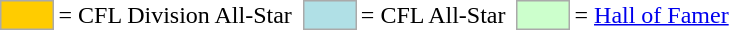<table>
<tr>
<td style="background-color:#FFCC00; border:1px solid #aaaaaa; width:2em;"></td>
<td>= CFL Division All-Star</td>
<td></td>
<td style="background-color:#B0E0E6; border:1px solid #aaaaaa; width:2em;"></td>
<td>= CFL All-Star</td>
<td></td>
<td style="background-color:#CCFFCC; border:1px solid #aaaaaa; width:2em;"></td>
<td>= <a href='#'>Hall of Famer</a></td>
</tr>
</table>
